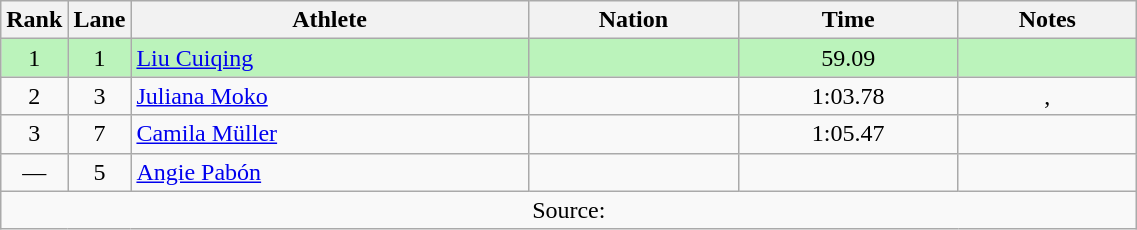<table class="wikitable sortable" style="text-align:center;width: 60%;">
<tr>
<th scope="col" style="width: 10px;">Rank</th>
<th scope="col" style="width: 10px;">Lane</th>
<th scope="col">Athlete</th>
<th scope="col">Nation</th>
<th scope="col">Time</th>
<th scope="col">Notes</th>
</tr>
<tr bgcolor=bbf3bb>
<td>1</td>
<td>1</td>
<td align=left><a href='#'>Liu Cuiqing</a><br></td>
<td align=left></td>
<td>59.09</td>
<td></td>
</tr>
<tr>
<td>2</td>
<td>3</td>
<td align=left><a href='#'>Juliana Moko</a><br></td>
<td align=left></td>
<td>1:03.78</td>
<td>, </td>
</tr>
<tr>
<td>3</td>
<td>7</td>
<td align=left><a href='#'>Camila Müller</a><br></td>
<td align=left></td>
<td>1:05.47</td>
<td></td>
</tr>
<tr>
<td>—</td>
<td>5</td>
<td align=left><a href='#'>Angie Pabón</a><br></td>
<td align=left></td>
<td></td>
<td></td>
</tr>
<tr class="sortbottom">
<td colspan="6">Source:</td>
</tr>
</table>
